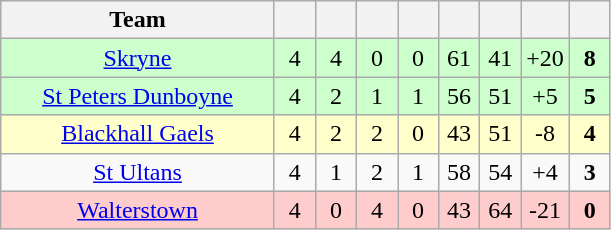<table class="wikitable" style="text-align:center">
<tr>
<th style="width:175px;">Team</th>
<th width="20"></th>
<th width="20"></th>
<th width="20"></th>
<th width="20"></th>
<th width="20"></th>
<th width="20"></th>
<th width="20"></th>
<th width="20"></th>
</tr>
<tr style="background:#cfc;">
<td><a href='#'>Skryne</a></td>
<td>4</td>
<td>4</td>
<td>0</td>
<td>0</td>
<td>61</td>
<td>41</td>
<td>+20</td>
<td><strong>8</strong></td>
</tr>
<tr style="background:#cfc;">
<td><a href='#'>St Peters Dunboyne</a></td>
<td>4</td>
<td>2</td>
<td>1</td>
<td>1</td>
<td>56</td>
<td>51</td>
<td>+5</td>
<td><strong>5</strong></td>
</tr>
<tr style="background:#ffffcc;">
<td><a href='#'>Blackhall Gaels</a></td>
<td>4</td>
<td>2</td>
<td>2</td>
<td>0</td>
<td>43</td>
<td>51</td>
<td>-8</td>
<td><strong>4</strong></td>
</tr>
<tr>
<td><a href='#'>St Ultans</a></td>
<td>4</td>
<td>1</td>
<td>2</td>
<td>1</td>
<td>58</td>
<td>54</td>
<td>+4</td>
<td><strong>3</strong></td>
</tr>
<tr style="background:#fcc;">
<td><a href='#'>Walterstown</a></td>
<td>4</td>
<td>0</td>
<td>4</td>
<td>0</td>
<td>43</td>
<td>64</td>
<td>-21</td>
<td><strong>0</strong></td>
</tr>
</table>
